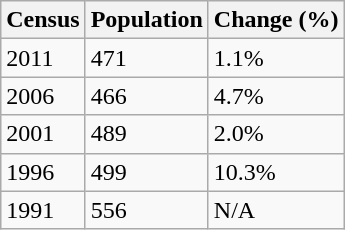<table class="wikitable">
<tr>
<th>Census</th>
<th>Population</th>
<th>Change (%)</th>
</tr>
<tr>
<td>2011</td>
<td>471</td>
<td> 1.1%</td>
</tr>
<tr>
<td>2006</td>
<td>466</td>
<td> 4.7%</td>
</tr>
<tr>
<td>2001</td>
<td>489</td>
<td> 2.0%</td>
</tr>
<tr>
<td>1996</td>
<td>499</td>
<td> 10.3%</td>
</tr>
<tr>
<td>1991</td>
<td>556</td>
<td>N/A</td>
</tr>
</table>
